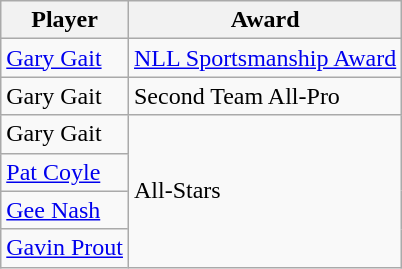<table class="wikitable">
<tr>
<th>Player</th>
<th>Award</th>
</tr>
<tr>
<td><a href='#'>Gary Gait</a></td>
<td><a href='#'>NLL Sportsmanship Award</a></td>
</tr>
<tr>
<td>Gary Gait</td>
<td>Second Team All-Pro</td>
</tr>
<tr>
<td>Gary Gait</td>
<td rowspan=4>All-Stars</td>
</tr>
<tr>
<td><a href='#'>Pat Coyle</a></td>
</tr>
<tr>
<td><a href='#'>Gee Nash</a></td>
</tr>
<tr>
<td><a href='#'>Gavin Prout</a></td>
</tr>
</table>
